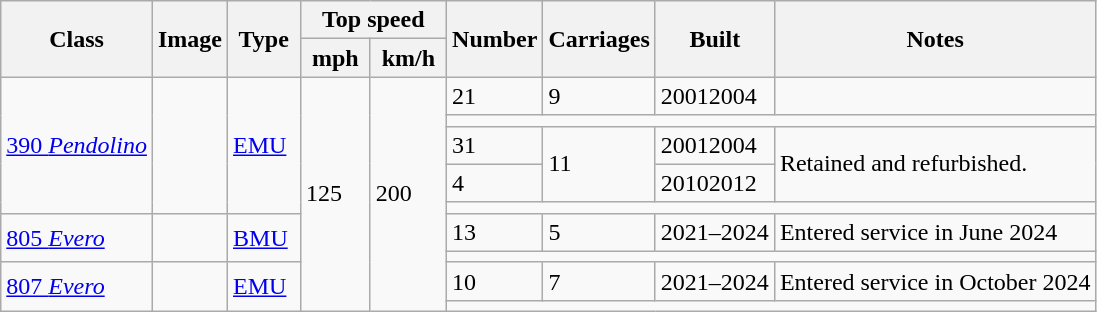<table class="wikitable sortable">
<tr style="background:#f9f9f9;">
<th rowspan="2"> Class </th>
<th rowspan="2">Image</th>
<th rowspan="2"> Type </th>
<th colspan="2"> Top speed </th>
<th rowspan="2">Number</th>
<th rowspan="2">Carriages</th>
<th rowspan="2"> Built </th>
<th rowspan="2"> Notes </th>
</tr>
<tr style="background:#f9f9f9;">
<th> mph </th>
<th> km/h </th>
</tr>
<tr>
<td rowspan="5"><a href='#'>390 <em>Pendolino</em></a></td>
<td rowspan="5"></td>
<td rowspan="5"><a href='#'>EMU</a></td>
<td rowspan="9">125</td>
<td rowspan="9">200</td>
<td>21</td>
<td>9</td>
<td>20012004</td>
<td></td>
</tr>
<tr>
<td colspan="4"></td>
</tr>
<tr>
<td>31</td>
<td rowspan="2">11</td>
<td>20012004</td>
<td rowspan="2">Retained and refurbished.</td>
</tr>
<tr>
<td>4</td>
<td>20102012</td>
</tr>
<tr>
<td colspan="4"></td>
</tr>
<tr>
<td rowspan="2"><a href='#'>805 <em>Evero</em></a></td>
<td rowspan="2"></td>
<td rowspan="2"><a href='#'>BMU</a></td>
<td>13</td>
<td>5</td>
<td>2021–2024</td>
<td>Entered service in June 2024</td>
</tr>
<tr>
<td colspan="4"></td>
</tr>
<tr>
<td rowspan="2"><a href='#'>807 <em>Evero</em></a></td>
<td rowspan="2"></td>
<td rowspan="2"><a href='#'>EMU</a></td>
<td>10</td>
<td>7</td>
<td>2021–2024</td>
<td>Entered service in October 2024</td>
</tr>
<tr>
<td colspan="4"></td>
</tr>
</table>
